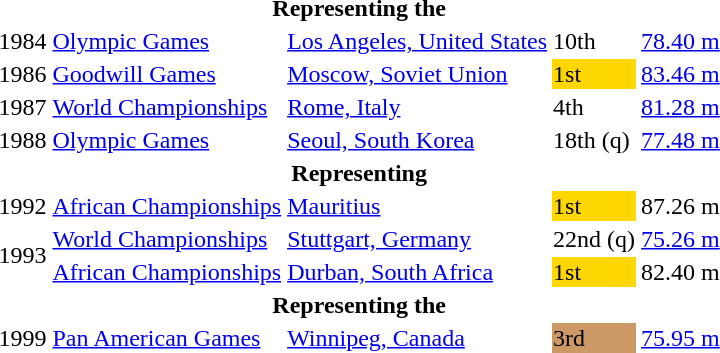<table>
<tr>
<th colspan="5">Representing the </th>
</tr>
<tr>
<td>1984</td>
<td><a href='#'>Olympic Games</a></td>
<td><a href='#'>Los Angeles, United States</a></td>
<td>10th</td>
<td><a href='#'>78.40 m</a></td>
</tr>
<tr>
<td>1986</td>
<td><a href='#'>Goodwill Games</a></td>
<td><a href='#'>Moscow, Soviet Union</a></td>
<td bgcolor=gold>1st</td>
<td><a href='#'>83.46 m</a></td>
</tr>
<tr>
<td>1987</td>
<td><a href='#'>World Championships</a></td>
<td><a href='#'>Rome, Italy</a></td>
<td>4th</td>
<td><a href='#'>81.28 m</a></td>
</tr>
<tr>
<td>1988</td>
<td><a href='#'>Olympic Games</a></td>
<td><a href='#'>Seoul, South Korea</a></td>
<td>18th (q)</td>
<td><a href='#'>77.48 m</a></td>
</tr>
<tr>
<th colspan="5">Representing </th>
</tr>
<tr>
<td>1992</td>
<td><a href='#'>African Championships</a></td>
<td><a href='#'>Mauritius</a></td>
<td bgcolor=gold>1st</td>
<td>87.26 m</td>
</tr>
<tr>
<td rowspan=2>1993</td>
<td><a href='#'>World Championships</a></td>
<td><a href='#'>Stuttgart, Germany</a></td>
<td>22nd (q)</td>
<td><a href='#'>75.26 m</a></td>
</tr>
<tr>
<td><a href='#'>African Championships</a></td>
<td><a href='#'>Durban, South Africa</a></td>
<td bgcolor=gold>1st</td>
<td>82.40 m</td>
</tr>
<tr>
<th colspan="5">Representing the </th>
</tr>
<tr>
<td>1999</td>
<td><a href='#'>Pan American Games</a></td>
<td><a href='#'>Winnipeg, Canada</a></td>
<td bgcolor=cc9966>3rd</td>
<td><a href='#'>75.95 m</a></td>
</tr>
</table>
